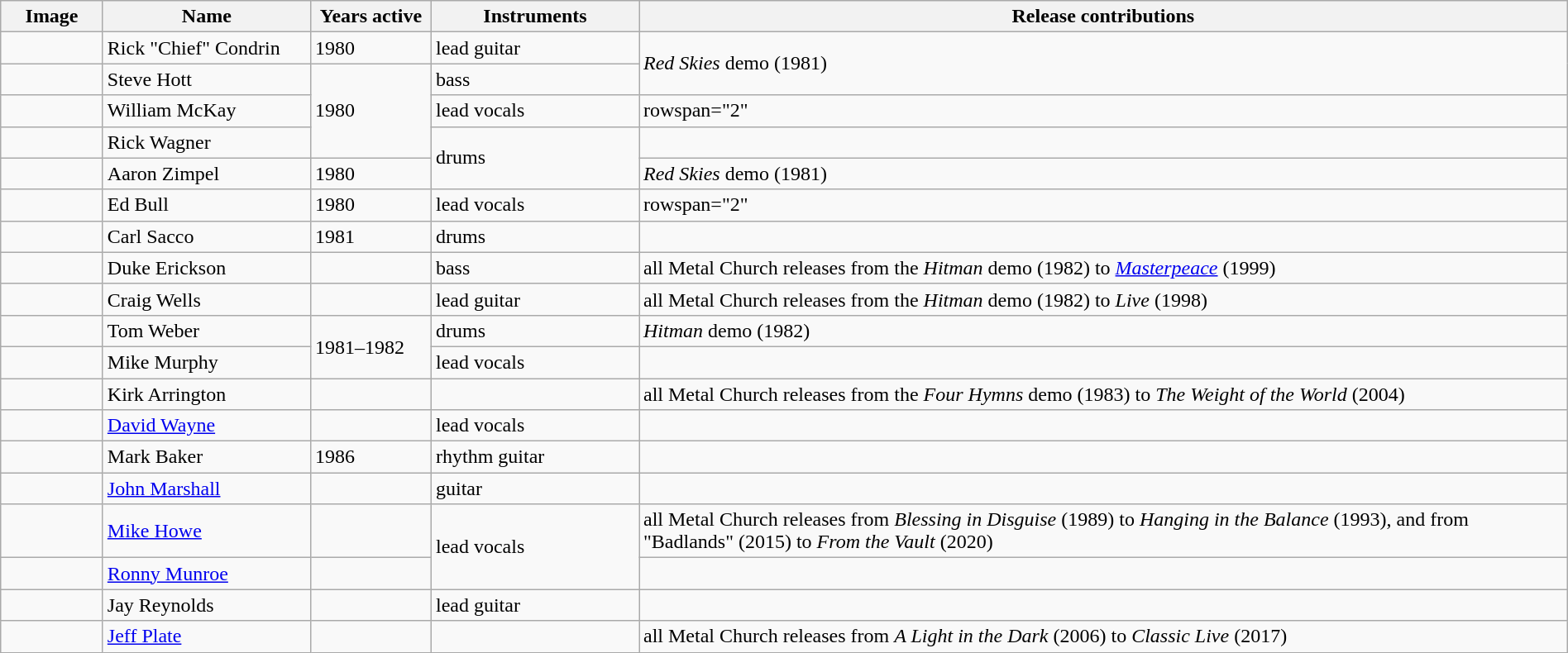<table class="wikitable" border="1" width=100%>
<tr>
<th width="75">Image</th>
<th width="160">Name</th>
<th width="90">Years active</th>
<th width="160">Instruments</th>
<th>Release contributions</th>
</tr>
<tr>
<td></td>
<td>Rick "Chief" Condrin</td>
<td>1980 </td>
<td>lead guitar</td>
<td rowspan="2"><em>Red Skies</em> demo (1981)</td>
</tr>
<tr>
<td></td>
<td>Steve Hott</td>
<td rowspan="3">1980</td>
<td>bass</td>
</tr>
<tr>
<td></td>
<td>William McKay</td>
<td>lead vocals</td>
<td>rowspan="2" </td>
</tr>
<tr>
<td></td>
<td>Rick Wagner</td>
<td rowspan="2">drums</td>
</tr>
<tr>
<td></td>
<td>Aaron Zimpel</td>
<td>1980 </td>
<td><em>Red Skies</em> demo (1981)</td>
</tr>
<tr>
<td></td>
<td>Ed Bull</td>
<td>1980</td>
<td>lead vocals</td>
<td>rowspan="2" </td>
</tr>
<tr>
<td></td>
<td>Carl Sacco</td>
<td>1981</td>
<td>drums</td>
</tr>
<tr>
<td></td>
<td>Duke Erickson</td>
<td></td>
<td>bass</td>
<td>all Metal Church releases from the <em>Hitman</em> demo (1982) to <em><a href='#'>Masterpeace</a></em> (1999)</td>
</tr>
<tr>
<td></td>
<td>Craig Wells</td>
<td></td>
<td>lead guitar</td>
<td>all Metal Church releases from the <em>Hitman</em> demo (1982) to <em>Live</em> (1998)</td>
</tr>
<tr>
<td></td>
<td>Tom Weber</td>
<td rowspan="2">1981–1982</td>
<td>drums</td>
<td><em>Hitman</em> demo (1982)</td>
</tr>
<tr>
<td></td>
<td>Mike Murphy</td>
<td>lead vocals</td>
<td></td>
</tr>
<tr>
<td></td>
<td>Kirk Arrington</td>
<td></td>
<td></td>
<td>all Metal Church releases from the <em>Four Hymns</em> demo (1983) to <em>The Weight of the World</em> (2004)</td>
</tr>
<tr>
<td></td>
<td><a href='#'>David Wayne</a></td>
<td></td>
<td>lead vocals</td>
<td></td>
</tr>
<tr>
<td></td>
<td>Mark Baker</td>
<td>1986</td>
<td>rhythm guitar</td>
<td></td>
</tr>
<tr>
<td></td>
<td><a href='#'>John Marshall</a></td>
<td></td>
<td>guitar </td>
<td></td>
</tr>
<tr>
<td></td>
<td><a href='#'>Mike Howe</a></td>
<td></td>
<td rowspan="2">lead vocals</td>
<td>all Metal Church releases from <em>Blessing in Disguise</em> (1989) to <em>Hanging in the Balance</em> (1993), and from "Badlands" (2015) to <em>From the Vault</em> (2020)</td>
</tr>
<tr>
<td></td>
<td><a href='#'>Ronny Munroe</a></td>
<td></td>
<td></td>
</tr>
<tr>
<td></td>
<td>Jay Reynolds</td>
<td></td>
<td>lead guitar</td>
<td></td>
</tr>
<tr>
<td></td>
<td><a href='#'>Jeff Plate</a></td>
<td></td>
<td></td>
<td>all Metal Church releases from <em>A Light in the Dark</em> (2006) to <em>Classic Live</em> (2017)</td>
</tr>
</table>
